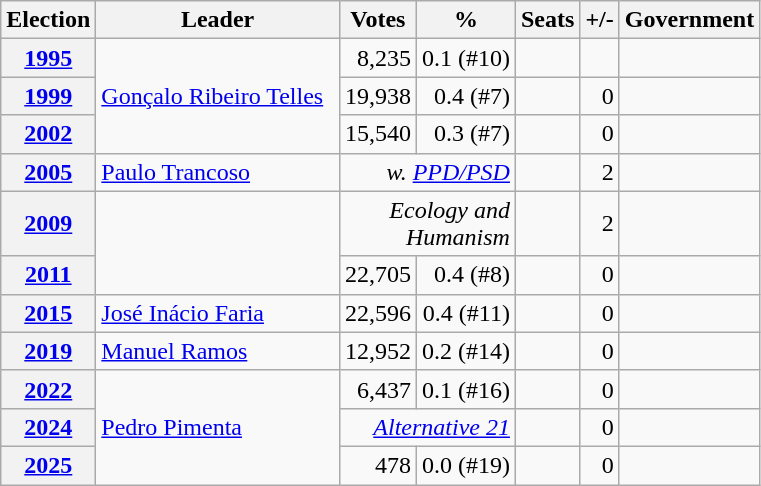<table class="wikitable" style="text-align:right;">
<tr>
<th>Election</th>
<th width="155px">Leader</th>
<th>Votes</th>
<th>%</th>
<th>Seats</th>
<th>+/-</th>
<th>Government</th>
</tr>
<tr>
<th><a href='#'>1995</a></th>
<td rowspan="3" align=left><a href='#'>Gonçalo Ribeiro Telles</a></td>
<td>8,235</td>
<td>0.1 (#10)</td>
<td></td>
<td></td>
<td></td>
</tr>
<tr>
<th><a href='#'>1999</a></th>
<td>19,938</td>
<td>0.4 (#7)</td>
<td></td>
<td>0</td>
<td></td>
</tr>
<tr>
<th><a href='#'>2002</a></th>
<td>15,540</td>
<td>0.3 (#7)</td>
<td></td>
<td>0</td>
<td></td>
</tr>
<tr>
<th><a href='#'>2005</a></th>
<td align=left><a href='#'>Paulo Trancoso</a></td>
<td colspan="2"><em>w. <a href='#'>PPD/PSD</a></em></td>
<td></td>
<td>2</td>
<td></td>
</tr>
<tr>
<th><a href='#'>2009</a></th>
<td rowspan="2" align=left></td>
<td colspan="2"><em>Ecology and<br>Humanism</em></td>
<td></td>
<td>2</td>
<td></td>
</tr>
<tr>
<th><a href='#'>2011</a></th>
<td>22,705</td>
<td>0.4 (#8)</td>
<td></td>
<td>0</td>
<td></td>
</tr>
<tr>
<th><a href='#'>2015</a></th>
<td align=left><a href='#'>José Inácio Faria</a></td>
<td>22,596</td>
<td>0.4 (#11)</td>
<td></td>
<td>0</td>
<td></td>
</tr>
<tr>
<th><a href='#'>2019</a></th>
<td align=left><a href='#'>Manuel Ramos</a></td>
<td>12,952</td>
<td>0.2 (#14)</td>
<td></td>
<td>0</td>
<td></td>
</tr>
<tr>
<th><a href='#'>2022</a></th>
<td rowspan="3" align="left"><a href='#'>Pedro Pimenta</a></td>
<td>6,437</td>
<td>0.1 (#16)</td>
<td></td>
<td>0</td>
<td></td>
</tr>
<tr>
<th><a href='#'>2024</a></th>
<td colspan="2"><em><a href='#'>Alternative 21</a></em></td>
<td></td>
<td>0</td>
<td></td>
</tr>
<tr>
<th><a href='#'>2025</a></th>
<td>478</td>
<td>0.0 (#19)</td>
<td></td>
<td>0</td>
<td></td>
</tr>
</table>
